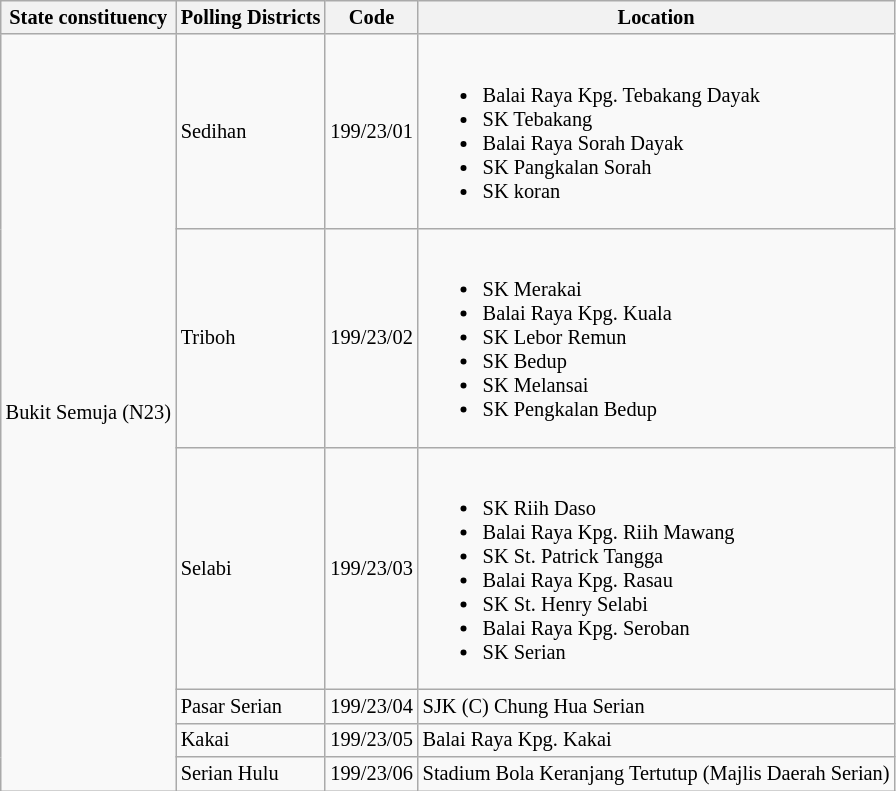<table class="wikitable sortable mw-collapsible" style="white-space:nowrap;font-size:85%">
<tr>
<th>State constituency</th>
<th>Polling Districts</th>
<th>Code</th>
<th>Location</th>
</tr>
<tr>
<td rowspan="6">Bukit Semuja (N23)</td>
<td>Sedihan</td>
<td>199/23/01</td>
<td><br><ul><li>Balai Raya Kpg. Tebakang Dayak</li><li>SK Tebakang</li><li>Balai Raya Sorah Dayak</li><li>SK Pangkalan Sorah</li><li>SK koran</li></ul></td>
</tr>
<tr>
<td>Triboh</td>
<td>199/23/02</td>
<td><br><ul><li>SK Merakai</li><li>Balai Raya Kpg. Kuala</li><li>SK Lebor Remun</li><li>SK Bedup</li><li>SK Melansai</li><li>SK Pengkalan Bedup</li></ul></td>
</tr>
<tr>
<td>Selabi</td>
<td>199/23/03</td>
<td><br><ul><li>SK Riih Daso</li><li>Balai Raya Kpg. Riih Mawang</li><li>SK St. Patrick Tangga</li><li>Balai Raya Kpg. Rasau</li><li>SK St. Henry Selabi</li><li>Balai Raya Kpg. Seroban</li><li>SK Serian</li></ul></td>
</tr>
<tr>
<td>Pasar Serian</td>
<td>199/23/04</td>
<td>SJK (C) Chung Hua Serian</td>
</tr>
<tr>
<td>Kakai</td>
<td>199/23/05</td>
<td>Balai Raya Kpg. Kakai</td>
</tr>
<tr>
<td>Serian Hulu</td>
<td>199/23/06</td>
<td>Stadium Bola Keranjang Tertutup (Majlis Daerah Serian)</td>
</tr>
</table>
